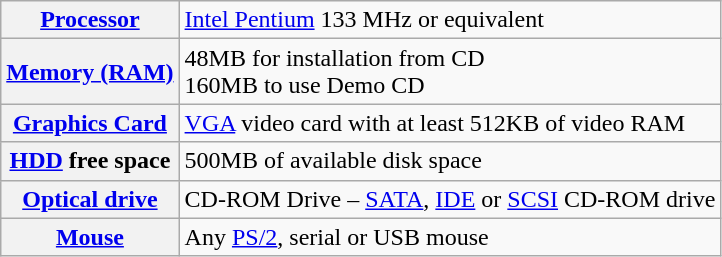<table class="wikitable">
<tr>
<th><a href='#'>Processor</a></th>
<td><a href='#'>Intel Pentium</a> 133 MHz or equivalent</td>
</tr>
<tr>
<th><a href='#'>Memory (RAM)</a></th>
<td>48MB for installation from CD<br>160MB to use Demo CD</td>
</tr>
<tr>
<th><a href='#'>Graphics Card</a></th>
<td><a href='#'>VGA</a> video card with at least 512KB of video RAM</td>
</tr>
<tr>
<th><a href='#'>HDD</a> free space</th>
<td>500MB of available disk space</td>
</tr>
<tr>
<th><a href='#'>Optical drive</a></th>
<td>CD-ROM Drive – <a href='#'>SATA</a>, <a href='#'>IDE</a> or <a href='#'>SCSI</a> CD-ROM drive</td>
</tr>
<tr>
<th><a href='#'>Mouse</a></th>
<td>Any <a href='#'>PS/2</a>, serial or USB mouse</td>
</tr>
</table>
